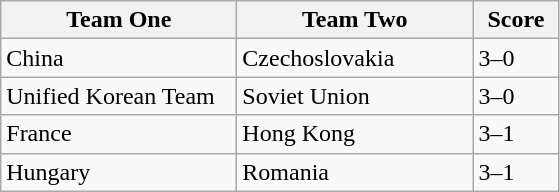<table class="wikitable">
<tr>
<th width=150>Team One</th>
<th width=150>Team Two</th>
<th width=50>Score</th>
</tr>
<tr>
<td>China</td>
<td>Czechoslovakia</td>
<td>3–0</td>
</tr>
<tr>
<td>Unified Korean Team</td>
<td>Soviet Union</td>
<td>3–0</td>
</tr>
<tr>
<td>France</td>
<td>Hong Kong</td>
<td>3–1</td>
</tr>
<tr>
<td>Hungary</td>
<td>Romania</td>
<td>3–1</td>
</tr>
</table>
